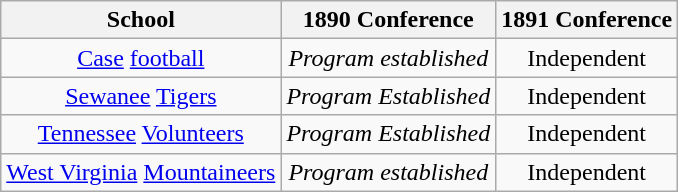<table class="wikitable sortable">
<tr>
<th>School</th>
<th>1890 Conference</th>
<th>1891 Conference</th>
</tr>
<tr style="text-align:center;">
<td><a href='#'>Case</a> <a href='#'>football</a></td>
<td><em>Program established</em></td>
<td>Independent</td>
</tr>
<tr style="text-align:center;">
<td><a href='#'>Sewanee</a> <a href='#'>Tigers</a></td>
<td><em>Program Established</em></td>
<td>Independent</td>
</tr>
<tr style="text-align:center;">
<td><a href='#'>Tennessee</a> <a href='#'>Volunteers</a></td>
<td><em>Program Established</em></td>
<td>Independent</td>
</tr>
<tr style="text-align:center;">
<td><a href='#'>West Virginia</a> <a href='#'>Mountaineers</a></td>
<td><em>Program established</em></td>
<td>Independent</td>
</tr>
</table>
